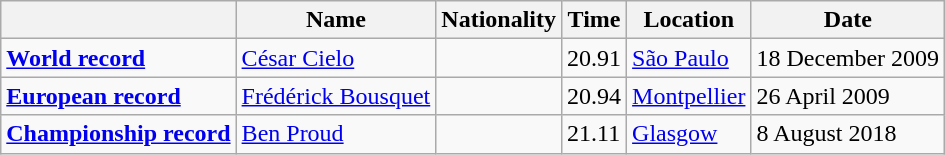<table class=wikitable>
<tr>
<th></th>
<th>Name</th>
<th>Nationality</th>
<th>Time</th>
<th>Location</th>
<th>Date</th>
</tr>
<tr>
<td><strong><a href='#'>World record</a></strong></td>
<td><a href='#'>César Cielo</a></td>
<td></td>
<td>20.91</td>
<td><a href='#'>São Paulo</a></td>
<td>18 December 2009</td>
</tr>
<tr>
<td><strong><a href='#'>European record</a></strong></td>
<td><a href='#'>Frédérick Bousquet</a></td>
<td></td>
<td>20.94</td>
<td><a href='#'>Montpellier</a></td>
<td>26 April 2009</td>
</tr>
<tr>
<td><strong><a href='#'>Championship record</a></strong></td>
<td><a href='#'>Ben Proud</a></td>
<td></td>
<td>21.11</td>
<td><a href='#'>Glasgow</a></td>
<td>8 August 2018</td>
</tr>
</table>
